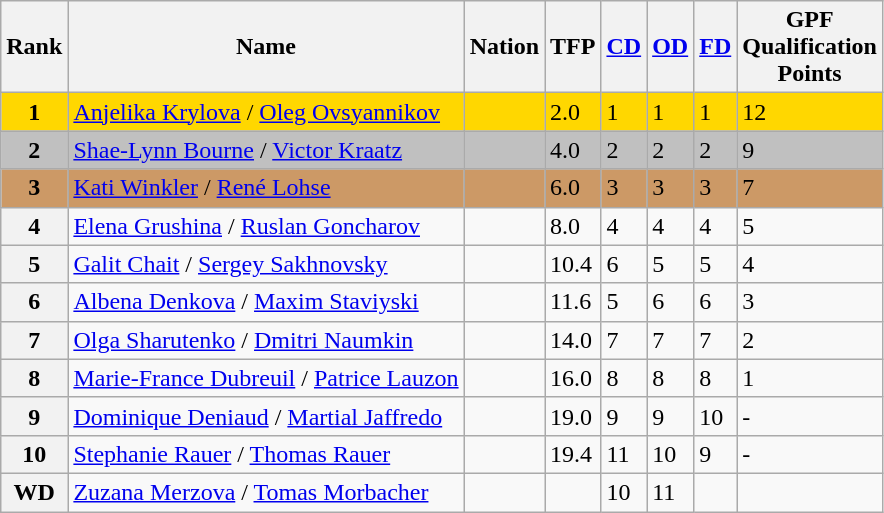<table class="wikitable sortable">
<tr>
<th>Rank</th>
<th>Name</th>
<th>Nation</th>
<th>TFP</th>
<th><a href='#'>CD</a></th>
<th><a href='#'>OD</a></th>
<th><a href='#'>FD</a></th>
<th>GPF<br>Qualification<br>Points</th>
</tr>
<tr bgcolor="gold">
<td align="center"><strong>1</strong></td>
<td><a href='#'>Anjelika Krylova</a> / <a href='#'>Oleg Ovsyannikov</a></td>
<td></td>
<td>2.0</td>
<td>1</td>
<td>1</td>
<td>1</td>
<td>12</td>
</tr>
<tr bgcolor="silver">
<td align="center"><strong>2</strong></td>
<td><a href='#'>Shae-Lynn Bourne</a> / <a href='#'>Victor Kraatz</a></td>
<td></td>
<td>4.0</td>
<td>2</td>
<td>2</td>
<td>2</td>
<td>9</td>
</tr>
<tr bgcolor="cc9966">
<td align="center"><strong>3</strong></td>
<td><a href='#'>Kati Winkler</a> / <a href='#'>René Lohse</a></td>
<td></td>
<td>6.0</td>
<td>3</td>
<td>3</td>
<td>3</td>
<td>7</td>
</tr>
<tr>
<th>4</th>
<td><a href='#'>Elena Grushina</a> / <a href='#'>Ruslan Goncharov</a></td>
<td></td>
<td>8.0</td>
<td>4</td>
<td>4</td>
<td>4</td>
<td>5</td>
</tr>
<tr>
<th>5</th>
<td><a href='#'>Galit Chait</a> / <a href='#'>Sergey Sakhnovsky</a></td>
<td></td>
<td>10.4</td>
<td>6</td>
<td>5</td>
<td>5</td>
<td>4</td>
</tr>
<tr>
<th>6</th>
<td><a href='#'>Albena Denkova</a> / <a href='#'>Maxim Staviyski</a></td>
<td></td>
<td>11.6</td>
<td>5</td>
<td>6</td>
<td>6</td>
<td>3</td>
</tr>
<tr>
<th>7</th>
<td><a href='#'>Olga Sharutenko</a> / <a href='#'>Dmitri Naumkin</a></td>
<td></td>
<td>14.0</td>
<td>7</td>
<td>7</td>
<td>7</td>
<td>2</td>
</tr>
<tr>
<th>8</th>
<td><a href='#'>Marie-France Dubreuil</a> / <a href='#'>Patrice Lauzon</a></td>
<td></td>
<td>16.0</td>
<td>8</td>
<td>8</td>
<td>8</td>
<td>1</td>
</tr>
<tr>
<th>9</th>
<td><a href='#'>Dominique Deniaud</a> / <a href='#'>Martial Jaffredo</a></td>
<td></td>
<td>19.0</td>
<td>9</td>
<td>9</td>
<td>10</td>
<td>-</td>
</tr>
<tr>
<th>10</th>
<td><a href='#'>Stephanie Rauer</a> / <a href='#'>Thomas Rauer</a></td>
<td></td>
<td>19.4</td>
<td>11</td>
<td>10</td>
<td>9</td>
<td>-</td>
</tr>
<tr>
<th>WD</th>
<td><a href='#'>Zuzana Merzova</a> / <a href='#'>Tomas Morbacher</a></td>
<td></td>
<td></td>
<td>10</td>
<td>11</td>
<td></td>
<td></td>
</tr>
</table>
